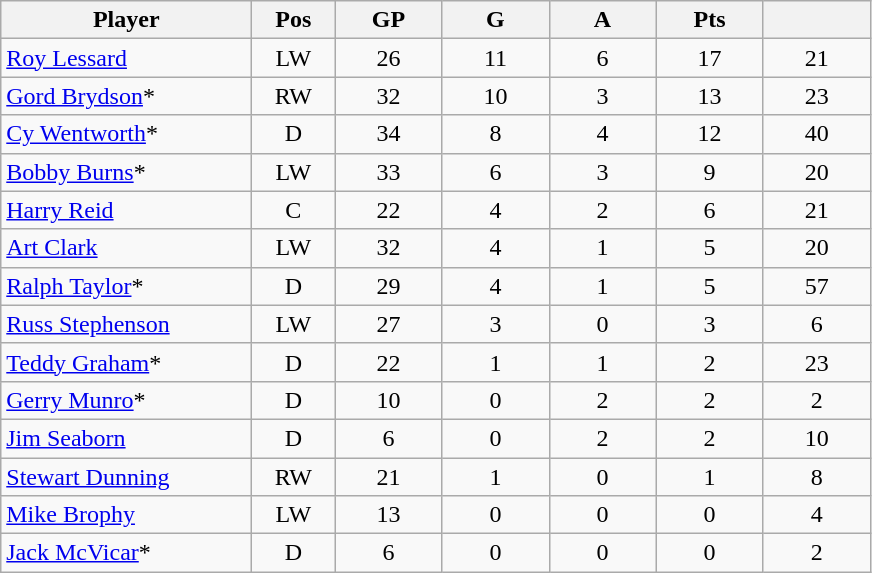<table class="wikitable">
<tr>
<th style="width:10em">Player</th>
<th style="width:3em">Pos</th>
<th style="width:4em">GP</th>
<th style="width:4em">G</th>
<th style="width:4em">A</th>
<th style="width:4em">Pts</th>
<th style="width:4em"></th>
</tr>
<tr style="text-align:center">
<td style="text-align:left"><a href='#'>Roy Lessard</a></td>
<td>LW</td>
<td>26</td>
<td>11</td>
<td>6</td>
<td>17</td>
<td>21</td>
</tr>
<tr style="text-align:center">
<td style="text-align:left"><a href='#'>Gord Brydson</a>*</td>
<td>RW</td>
<td>32</td>
<td>10</td>
<td>3</td>
<td>13</td>
<td>23</td>
</tr>
<tr style="text-align:center">
<td style="text-align:left"><a href='#'>Cy Wentworth</a>*</td>
<td>D</td>
<td>34</td>
<td>8</td>
<td>4</td>
<td>12</td>
<td>40</td>
</tr>
<tr style="text-align:center">
<td style="text-align:left"><a href='#'>Bobby Burns</a>*</td>
<td>LW</td>
<td>33</td>
<td>6</td>
<td>3</td>
<td>9</td>
<td>20</td>
</tr>
<tr style="text-align:center">
<td style="text-align:left"><a href='#'>Harry Reid</a></td>
<td>C</td>
<td>22</td>
<td>4</td>
<td>2</td>
<td>6</td>
<td>21</td>
</tr>
<tr style="text-align:center">
<td style="text-align:left"><a href='#'>Art Clark</a></td>
<td>LW</td>
<td>32</td>
<td>4</td>
<td>1</td>
<td>5</td>
<td>20</td>
</tr>
<tr style="text-align:center">
<td style="text-align:left"><a href='#'>Ralph Taylor</a>*</td>
<td>D</td>
<td>29</td>
<td>4</td>
<td>1</td>
<td>5</td>
<td>57</td>
</tr>
<tr style="text-align:center">
<td style="text-align:left"><a href='#'>Russ Stephenson</a></td>
<td>LW</td>
<td>27</td>
<td>3</td>
<td>0</td>
<td>3</td>
<td>6</td>
</tr>
<tr style="text-align:center">
<td style="text-align:left"><a href='#'>Teddy Graham</a>*</td>
<td>D</td>
<td>22</td>
<td>1</td>
<td>1</td>
<td>2</td>
<td>23</td>
</tr>
<tr style="text-align:center">
<td style="text-align:left"><a href='#'>Gerry Munro</a>*</td>
<td>D</td>
<td>10</td>
<td>0</td>
<td>2</td>
<td>2</td>
<td>2</td>
</tr>
<tr style="text-align:center">
<td style="text-align:left"><a href='#'>Jim Seaborn</a></td>
<td>D</td>
<td>6</td>
<td>0</td>
<td>2</td>
<td>2</td>
<td>10</td>
</tr>
<tr style="text-align:center">
<td style="text-align:left"><a href='#'>Stewart Dunning</a></td>
<td>RW</td>
<td>21</td>
<td>1</td>
<td>0</td>
<td>1</td>
<td>8</td>
</tr>
<tr style="text-align:center">
<td style="text-align:left"><a href='#'>Mike Brophy</a></td>
<td>LW</td>
<td>13</td>
<td>0</td>
<td>0</td>
<td>0</td>
<td>4</td>
</tr>
<tr style="text-align:center">
<td style="text-align:left"><a href='#'>Jack McVicar</a>*</td>
<td>D</td>
<td>6</td>
<td>0</td>
<td>0</td>
<td>0</td>
<td>2</td>
</tr>
</table>
